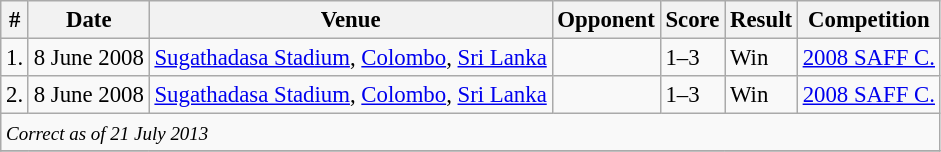<table class="wikitable" style="font-size:95%;">
<tr>
<th>#</th>
<th>Date</th>
<th>Venue</th>
<th>Opponent</th>
<th>Score</th>
<th>Result</th>
<th>Competition</th>
</tr>
<tr>
<td>1.</td>
<td>8 June 2008</td>
<td><a href='#'>Sugathadasa Stadium</a>, <a href='#'>Colombo</a>, <a href='#'>Sri Lanka</a></td>
<td></td>
<td>1–3</td>
<td>Win</td>
<td><a href='#'>2008 SAFF C.</a></td>
</tr>
<tr>
<td>2.</td>
<td>8 June 2008</td>
<td><a href='#'>Sugathadasa Stadium</a>, <a href='#'>Colombo</a>, <a href='#'>Sri Lanka</a></td>
<td></td>
<td>1–3</td>
<td>Win</td>
<td><a href='#'>2008 SAFF C.</a></td>
</tr>
<tr>
<td colspan="12"><small><em>Correct as of 21 July 2013</em></small></td>
</tr>
<tr>
</tr>
</table>
